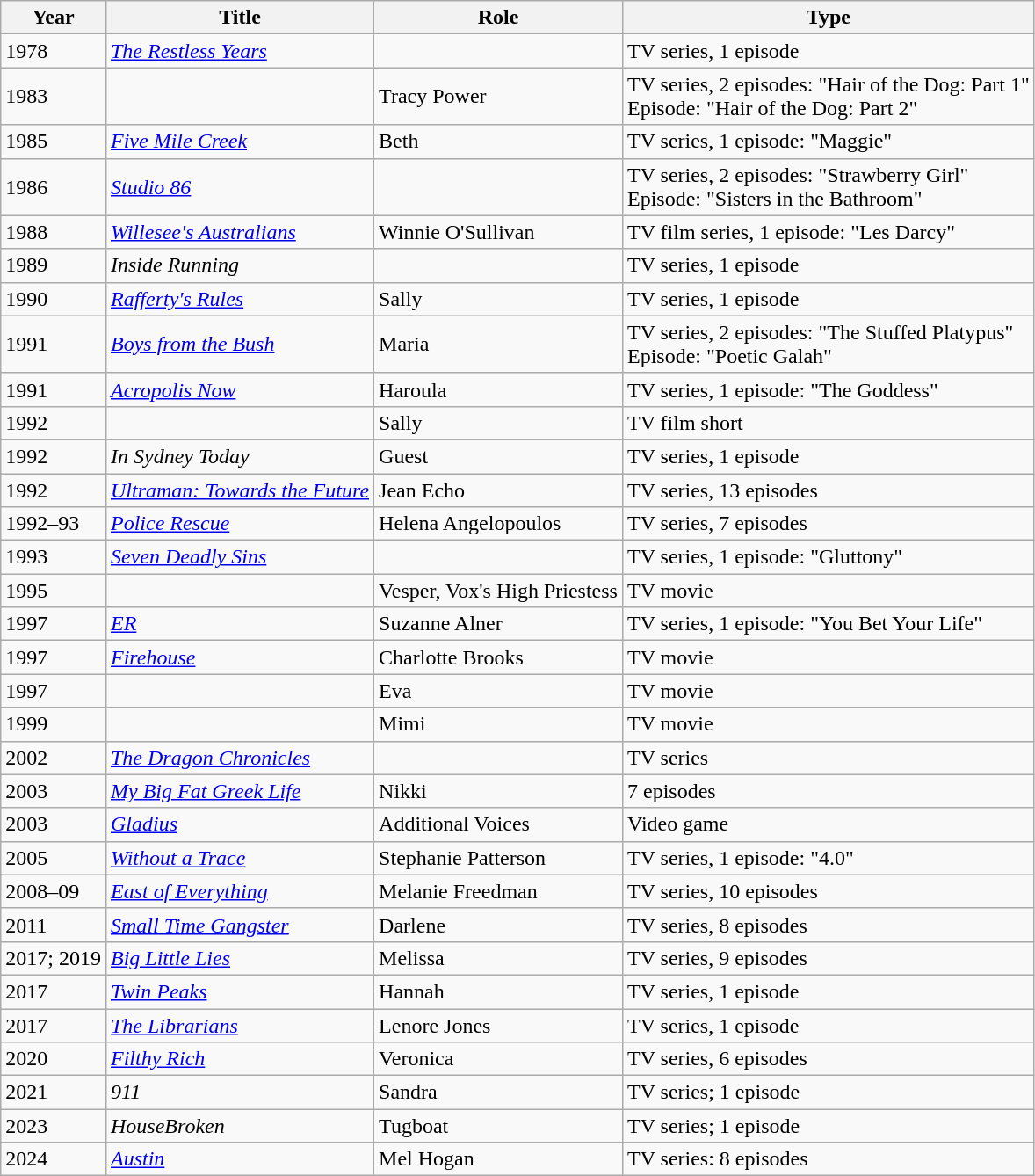<table class="wikitable sortable">
<tr>
<th>Year</th>
<th>Title</th>
<th>Role</th>
<th class="unsortable">Type</th>
</tr>
<tr>
<td>1978</td>
<td><em><a href='#'>The Restless Years</a></em></td>
<td></td>
<td>TV series, 1 episode</td>
</tr>
<tr>
<td>1983</td>
<td><em></em></td>
<td>Tracy Power</td>
<td>TV series, 2 episodes: "Hair of the Dog: Part 1"<br>Episode: "Hair of the Dog: Part 2"</td>
</tr>
<tr>
<td>1985</td>
<td><em><a href='#'>Five Mile Creek</a></em></td>
<td>Beth</td>
<td>TV series, 1 episode: "Maggie"</td>
</tr>
<tr>
<td>1986</td>
<td><em><a href='#'>Studio 86</a></em></td>
<td></td>
<td>TV series, 2 episodes: "Strawberry Girl"<br>Episode: "Sisters in the Bathroom"</td>
</tr>
<tr>
<td>1988</td>
<td><em><a href='#'>Willesee's Australians</a></em></td>
<td>Winnie O'Sullivan</td>
<td>TV film series, 1 episode: "Les Darcy"</td>
</tr>
<tr>
<td>1989</td>
<td><em>Inside Running</em></td>
<td></td>
<td>TV series, 1 episode</td>
</tr>
<tr>
<td>1990</td>
<td><em><a href='#'>Rafferty's Rules</a></em></td>
<td>Sally</td>
<td>TV series, 1 episode</td>
</tr>
<tr>
<td>1991</td>
<td><em><a href='#'>Boys from the Bush</a></em></td>
<td>Maria</td>
<td>TV series, 2 episodes: "The Stuffed Platypus"<br>Episode: "Poetic Galah"</td>
</tr>
<tr>
<td>1991</td>
<td><em><a href='#'>Acropolis Now</a></em></td>
<td>Haroula</td>
<td>TV series, 1 episode: "The Goddess"</td>
</tr>
<tr>
<td>1992</td>
<td><em></em></td>
<td>Sally</td>
<td>TV film short</td>
</tr>
<tr>
<td>1992</td>
<td><em>In Sydney Today</em></td>
<td>Guest</td>
<td>TV series, 1 episode</td>
</tr>
<tr>
<td>1992</td>
<td><em><a href='#'>Ultraman: Towards the Future</a></em></td>
<td>Jean Echo</td>
<td>TV series, 13 episodes</td>
</tr>
<tr>
<td>1992–93</td>
<td><em><a href='#'>Police Rescue</a></em></td>
<td>Helena Angelopoulos</td>
<td>TV series, 7 episodes</td>
</tr>
<tr>
<td>1993</td>
<td><em><a href='#'>Seven Deadly Sins</a></em></td>
<td></td>
<td>TV series, 1 episode: "Gluttony"</td>
</tr>
<tr>
<td>1995</td>
<td><em></em></td>
<td>Vesper, Vox's High Priestess</td>
<td>TV movie</td>
</tr>
<tr>
<td>1997</td>
<td><em><a href='#'>ER</a></em></td>
<td>Suzanne Alner</td>
<td>TV series, 1 episode: "You Bet Your Life"</td>
</tr>
<tr>
<td>1997</td>
<td><em><a href='#'>Firehouse</a></em></td>
<td>Charlotte Brooks</td>
<td>TV movie</td>
</tr>
<tr>
<td>1997</td>
<td><em></em></td>
<td>Eva</td>
<td>TV movie</td>
</tr>
<tr>
<td>1999</td>
<td><em></em></td>
<td>Mimi</td>
<td>TV movie</td>
</tr>
<tr>
<td>2002</td>
<td><em><a href='#'>The Dragon Chronicles</a></em></td>
<td></td>
<td>TV series</td>
</tr>
<tr>
<td>2003</td>
<td><em><a href='#'>My Big Fat Greek Life</a></em></td>
<td>Nikki</td>
<td>7 episodes</td>
</tr>
<tr>
<td>2003</td>
<td><em><a href='#'>Gladius</a></em></td>
<td>Additional Voices</td>
<td>Video game</td>
</tr>
<tr>
<td>2005</td>
<td><em><a href='#'>Without a Trace</a></em></td>
<td>Stephanie Patterson</td>
<td>TV series, 1 episode: "4.0"</td>
</tr>
<tr>
<td>2008–09</td>
<td><em><a href='#'>East of Everything</a></em></td>
<td>Melanie Freedman</td>
<td>TV series, 10 episodes</td>
</tr>
<tr>
<td>2011</td>
<td><em><a href='#'>Small Time Gangster</a></em></td>
<td>Darlene</td>
<td>TV series, 8 episodes</td>
</tr>
<tr>
<td>2017; 2019</td>
<td><em><a href='#'>Big Little Lies</a></em></td>
<td>Melissa</td>
<td>TV series, 9 episodes</td>
</tr>
<tr>
<td>2017</td>
<td><em><a href='#'>Twin Peaks</a></em></td>
<td>Hannah</td>
<td>TV series, 1 episode</td>
</tr>
<tr>
<td>2017</td>
<td><em><a href='#'>The Librarians</a></em></td>
<td>Lenore Jones</td>
<td>TV series, 1 episode</td>
</tr>
<tr>
<td>2020</td>
<td><em><a href='#'>Filthy Rich</a></em></td>
<td>Veronica</td>
<td>TV series, 6 episodes</td>
</tr>
<tr>
<td>2021</td>
<td><em>911</em></td>
<td>Sandra</td>
<td>TV series; 1 episode</td>
</tr>
<tr>
<td>2023</td>
<td><em>HouseBroken</em></td>
<td>Tugboat</td>
<td>TV series; 1 episode</td>
</tr>
<tr>
<td>2024</td>
<td><em><a href='#'>Austin</a></em></td>
<td>Mel Hogan</td>
<td>TV series: 8 episodes</td>
</tr>
</table>
